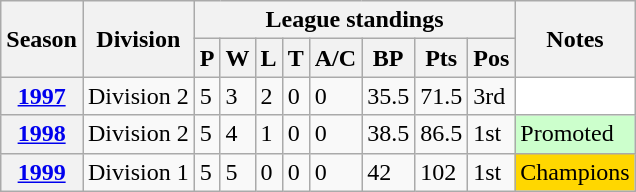<table class="wikitable sortable">
<tr>
<th scope="col" rowspan="2">Season</th>
<th scope="col" rowspan="2">Division</th>
<th scope="col" colspan="8">League standings</th>
<th scope="col" rowspan="2">Notes</th>
</tr>
<tr>
<th scope="col">P</th>
<th scope="col">W</th>
<th scope="col">L</th>
<th scope="col">T</th>
<th scope="col">A/C</th>
<th scope="col">BP</th>
<th scope="col">Pts</th>
<th scope="col">Pos</th>
</tr>
<tr>
<th scope="row"><a href='#'>1997</a></th>
<td>Division 2</td>
<td>5</td>
<td>3</td>
<td>2</td>
<td>0</td>
<td>0</td>
<td>35.5</td>
<td>71.5</td>
<td>3rd</td>
<td style="background: white;"></td>
</tr>
<tr>
<th scope="row"><a href='#'>1998</a></th>
<td>Division 2</td>
<td>5</td>
<td>4</td>
<td>1</td>
<td>0</td>
<td>0</td>
<td>38.5</td>
<td>86.5</td>
<td>1st</td>
<td style="background: #cfc;">Promoted</td>
</tr>
<tr>
<th scope="row"><a href='#'>1999</a></th>
<td>Division 1</td>
<td>5</td>
<td>5</td>
<td>0</td>
<td>0</td>
<td>0</td>
<td>42</td>
<td>102</td>
<td>1st</td>
<td style="background: gold;">Champions</td>
</tr>
</table>
